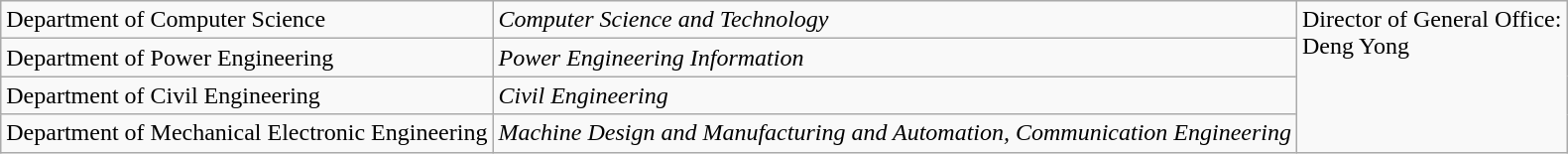<table class="wikitable">
<tr valign="top">
<td>Department of Computer Science</td>
<td><em> Computer Science and Technology</em></td>
<td rowspan="4">Director of General Office:<br>Deng Yong</td>
</tr>
<tr valign="top">
<td>Department of Power Engineering</td>
<td><em>Power Engineering Information</em></td>
</tr>
<tr valign="top">
<td>Department of Civil Engineering</td>
<td><em>Civil Engineering</em></td>
</tr>
<tr valign="top">
<td>Department of Mechanical Electronic Engineering</td>
<td><em>Machine Design and Manufacturing and Automation, Communication Engineering</em></td>
</tr>
</table>
